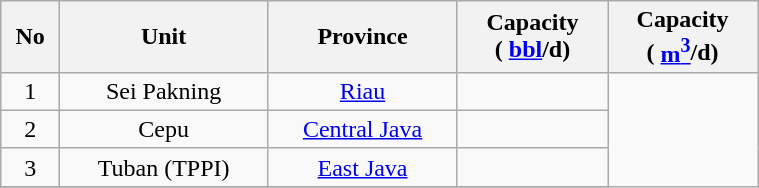<table class="wikitable" style="text-align:center; width:40%;">
<tr>
<th scope="col">No</th>
<th scope="col">Unit</th>
<th scope="col">Province</th>
<th scope="col">Capacity<br>( <a href='#'>bbl</a>/d)<br></th>
<th scope="col">Capacity <br>( <a href='#'>m<sup>3</sup></a>/d)</th>
</tr>
<tr>
<td>1</td>
<td>Sei Pakning</td>
<td><a href='#'>Riau</a></td>
<td></td>
</tr>
<tr>
<td>2</td>
<td>Cepu</td>
<td><a href='#'>Central Java</a></td>
<td></td>
</tr>
<tr>
<td>3</td>
<td>Tuban (TPPI)</td>
<td><a href='#'>East Java</a></td>
<td></td>
</tr>
<tr>
</tr>
</table>
